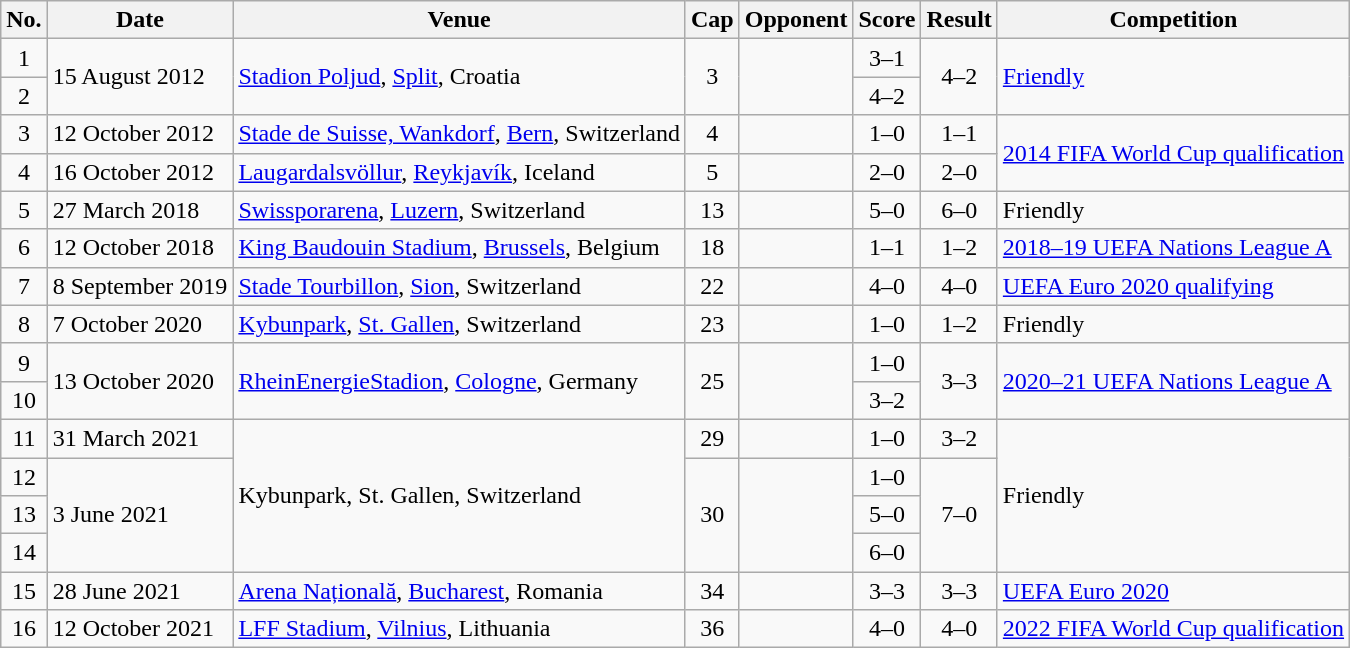<table class="wikitable sortable">
<tr>
<th scope="col">No.</th>
<th scope="col">Date</th>
<th scope="col">Venue</th>
<th scope="col">Cap</th>
<th scope="col">Opponent</th>
<th scope="col">Score</th>
<th scope="col">Result</th>
<th scope="col">Competition</th>
</tr>
<tr>
<td align="center">1</td>
<td rowspan="2">15 August 2012</td>
<td rowspan="2"><a href='#'>Stadion Poljud</a>, <a href='#'>Split</a>, Croatia</td>
<td rowspan=2 align=center>3</td>
<td rowspan="2"></td>
<td align="center">3–1</td>
<td rowspan="2" style="text-align:center">4–2</td>
<td rowspan="2"><a href='#'>Friendly</a></td>
</tr>
<tr>
<td align="center">2</td>
<td align="center">4–2</td>
</tr>
<tr>
<td align="center">3</td>
<td>12 October 2012</td>
<td><a href='#'>Stade de Suisse, Wankdorf</a>, <a href='#'>Bern</a>, Switzerland</td>
<td align="center">4</td>
<td></td>
<td align="center">1–0</td>
<td align="center">1–1</td>
<td rowspan="2"><a href='#'>2014 FIFA World Cup qualification</a></td>
</tr>
<tr>
<td align="center">4</td>
<td>16 October 2012</td>
<td><a href='#'>Laugardalsvöllur</a>, <a href='#'>Reykjavík</a>, Iceland</td>
<td align="center">5</td>
<td></td>
<td align="center">2–0</td>
<td align="center">2–0</td>
</tr>
<tr>
<td align="center">5</td>
<td>27 March 2018</td>
<td><a href='#'>Swissporarena</a>, <a href='#'>Luzern</a>, Switzerland</td>
<td align="center">13</td>
<td></td>
<td align="center">5–0</td>
<td align="center">6–0</td>
<td>Friendly</td>
</tr>
<tr>
<td align="center">6</td>
<td>12 October 2018</td>
<td><a href='#'>King Baudouin Stadium</a>, <a href='#'>Brussels</a>, Belgium</td>
<td align="center">18</td>
<td></td>
<td align="center">1–1</td>
<td align="center">1–2</td>
<td><a href='#'>2018–19 UEFA Nations League A</a></td>
</tr>
<tr>
<td align="center">7</td>
<td>8 September 2019</td>
<td><a href='#'>Stade Tourbillon</a>, <a href='#'>Sion</a>, Switzerland</td>
<td align="center">22</td>
<td></td>
<td align="center">4–0</td>
<td align="center">4–0</td>
<td><a href='#'>UEFA Euro 2020 qualifying</a></td>
</tr>
<tr>
<td align="center">8</td>
<td>7 October 2020</td>
<td><a href='#'>Kybunpark</a>, <a href='#'>St. Gallen</a>, Switzerland</td>
<td align="center">23</td>
<td></td>
<td align="center">1–0</td>
<td align="center">1–2</td>
<td>Friendly</td>
</tr>
<tr>
<td align="center">9</td>
<td rowspan="2">13 October 2020</td>
<td rowspan="2"><a href='#'>RheinEnergieStadion</a>, <a href='#'>Cologne</a>, Germany</td>
<td rowspan=2 align=center>25</td>
<td rowspan="2"></td>
<td align="center">1–0</td>
<td rowspan="2" style="text-align:center">3–3</td>
<td rowspan="2"><a href='#'>2020–21 UEFA Nations League A</a></td>
</tr>
<tr>
<td align="center">10</td>
<td align="center">3–2</td>
</tr>
<tr>
<td align="center">11</td>
<td>31 March 2021</td>
<td rowspan="4">Kybunpark, St. Gallen, Switzerland</td>
<td align="center">29</td>
<td></td>
<td align="center">1–0</td>
<td align="center">3–2</td>
<td rowspan="4">Friendly</td>
</tr>
<tr>
<td align="center">12</td>
<td rowspan="3">3 June 2021</td>
<td rowspan="3" align=center>30</td>
<td rowspan="3"></td>
<td align="center">1–0</td>
<td rowspan="3" style="text-align:center">7–0</td>
</tr>
<tr>
<td align="center">13</td>
<td align="center">5–0</td>
</tr>
<tr>
<td align="center">14</td>
<td align="center">6–0</td>
</tr>
<tr>
<td align="center">15</td>
<td>28 June 2021</td>
<td><a href='#'>Arena Națională</a>, <a href='#'>Bucharest</a>, Romania</td>
<td align="center">34</td>
<td></td>
<td align="center">3–3</td>
<td align="center">3–3 </td>
<td><a href='#'>UEFA Euro 2020</a></td>
</tr>
<tr>
<td align="center">16</td>
<td>12 October 2021</td>
<td><a href='#'>LFF Stadium</a>, <a href='#'>Vilnius</a>, Lithuania</td>
<td align="center">36</td>
<td></td>
<td align="center">4–0</td>
<td align="center">4–0</td>
<td><a href='#'>2022 FIFA World Cup qualification</a></td>
</tr>
</table>
